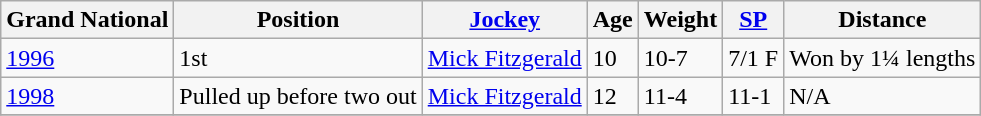<table class="wikitable sortable">
<tr>
<th>Grand National</th>
<th>Position</th>
<th><a href='#'>Jockey</a></th>
<th>Age</th>
<th>Weight</th>
<th><a href='#'>SP</a></th>
<th>Distance</th>
</tr>
<tr>
<td><a href='#'>1996</a></td>
<td>1st</td>
<td><a href='#'>Mick Fitzgerald</a></td>
<td>10</td>
<td>10-7</td>
<td>7/1 F</td>
<td>Won by 1¼ lengths</td>
</tr>
<tr>
<td><a href='#'>1998</a></td>
<td>Pulled up before two out</td>
<td><a href='#'>Mick Fitzgerald</a></td>
<td>12</td>
<td>11-4</td>
<td>11-1</td>
<td>N/A</td>
</tr>
<tr>
</tr>
</table>
